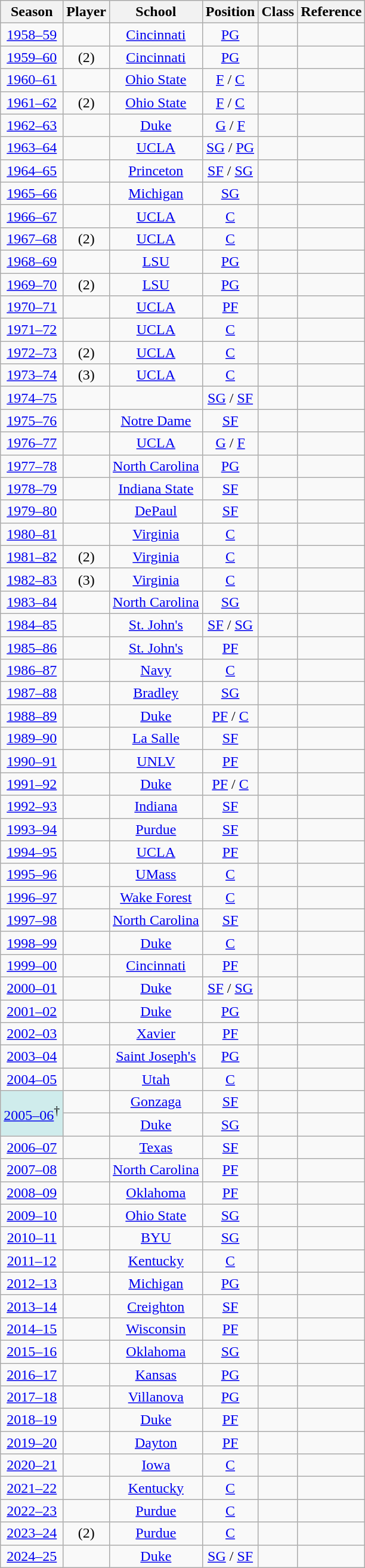<table class="wikitable sortable" style="text-align:center;">
<tr>
<th>Season</th>
<th>Player</th>
<th>School</th>
<th>Position</th>
<th>Class</th>
<th class="unsortable">Reference</th>
</tr>
<tr>
<td><a href='#'>1958–59</a></td>
<td></td>
<td><a href='#'>Cincinnati</a></td>
<td><a href='#'>PG</a></td>
<td></td>
<td></td>
</tr>
<tr>
<td><a href='#'>1959–60</a></td>
<td> (2)</td>
<td><a href='#'>Cincinnati</a></td>
<td><a href='#'>PG</a></td>
<td></td>
<td></td>
</tr>
<tr>
<td><a href='#'>1960–61</a></td>
<td></td>
<td><a href='#'>Ohio State</a></td>
<td><a href='#'>F</a> / <a href='#'>C</a></td>
<td></td>
<td></td>
</tr>
<tr>
<td><a href='#'>1961–62</a></td>
<td> (2)</td>
<td><a href='#'>Ohio State</a></td>
<td><a href='#'>F</a> / <a href='#'>C</a></td>
<td></td>
<td></td>
</tr>
<tr>
<td><a href='#'>1962–63</a></td>
<td></td>
<td><a href='#'>Duke</a></td>
<td><a href='#'>G</a> / <a href='#'>F</a></td>
<td></td>
<td></td>
</tr>
<tr>
<td><a href='#'>1963–64</a></td>
<td></td>
<td><a href='#'>UCLA</a></td>
<td><a href='#'>SG</a> / <a href='#'>PG</a></td>
<td></td>
<td></td>
</tr>
<tr>
<td><a href='#'>1964–65</a></td>
<td></td>
<td><a href='#'>Princeton</a></td>
<td><a href='#'>SF</a> / <a href='#'>SG</a></td>
<td></td>
<td></td>
</tr>
<tr>
<td><a href='#'>1965–66</a></td>
<td></td>
<td><a href='#'>Michigan</a></td>
<td><a href='#'>SG</a></td>
<td></td>
<td></td>
</tr>
<tr>
<td><a href='#'>1966–67</a></td>
<td></td>
<td><a href='#'>UCLA</a></td>
<td><a href='#'>C</a></td>
<td></td>
<td></td>
</tr>
<tr>
<td><a href='#'>1967–68</a></td>
<td> (2)</td>
<td><a href='#'>UCLA</a></td>
<td><a href='#'>C</a></td>
<td></td>
<td></td>
</tr>
<tr>
<td><a href='#'>1968–69</a></td>
<td></td>
<td><a href='#'>LSU</a></td>
<td><a href='#'>PG</a></td>
<td></td>
<td></td>
</tr>
<tr>
<td><a href='#'>1969–70</a></td>
<td> (2)</td>
<td><a href='#'>LSU</a></td>
<td><a href='#'>PG</a></td>
<td></td>
<td></td>
</tr>
<tr>
<td><a href='#'>1970–71</a></td>
<td></td>
<td><a href='#'>UCLA</a></td>
<td><a href='#'>PF</a></td>
<td></td>
<td></td>
</tr>
<tr>
<td><a href='#'>1971–72</a></td>
<td></td>
<td><a href='#'>UCLA</a></td>
<td><a href='#'>C</a></td>
<td></td>
<td></td>
</tr>
<tr>
<td><a href='#'>1972–73</a></td>
<td> (2)</td>
<td><a href='#'>UCLA</a></td>
<td><a href='#'>C</a></td>
<td></td>
<td></td>
</tr>
<tr>
<td><a href='#'>1973–74</a></td>
<td> (3)</td>
<td><a href='#'>UCLA</a></td>
<td><a href='#'>C</a></td>
<td></td>
<td></td>
</tr>
<tr>
<td><a href='#'>1974–75</a></td>
<td></td>
<td></td>
<td><a href='#'>SG</a> / <a href='#'>SF</a></td>
<td></td>
<td></td>
</tr>
<tr>
<td><a href='#'>1975–76</a></td>
<td></td>
<td><a href='#'>Notre Dame</a></td>
<td><a href='#'>SF</a></td>
<td></td>
<td></td>
</tr>
<tr>
<td><a href='#'>1976–77</a></td>
<td></td>
<td><a href='#'>UCLA</a></td>
<td><a href='#'>G</a> / <a href='#'>F</a></td>
<td></td>
<td></td>
</tr>
<tr>
<td><a href='#'>1977–78</a></td>
<td></td>
<td><a href='#'>North Carolina</a></td>
<td><a href='#'>PG</a></td>
<td></td>
<td></td>
</tr>
<tr>
<td><a href='#'>1978–79</a></td>
<td></td>
<td><a href='#'>Indiana State</a></td>
<td><a href='#'>SF</a></td>
<td></td>
<td></td>
</tr>
<tr>
<td><a href='#'>1979–80</a></td>
<td></td>
<td><a href='#'>DePaul</a></td>
<td><a href='#'>SF</a></td>
<td></td>
<td></td>
</tr>
<tr>
<td><a href='#'>1980–81</a></td>
<td></td>
<td><a href='#'>Virginia</a></td>
<td><a href='#'>C</a></td>
<td></td>
<td></td>
</tr>
<tr>
<td><a href='#'>1981–82</a></td>
<td> (2)</td>
<td><a href='#'>Virginia</a></td>
<td><a href='#'>C</a></td>
<td></td>
<td></td>
</tr>
<tr>
<td><a href='#'>1982–83</a></td>
<td> (3)</td>
<td><a href='#'>Virginia</a></td>
<td><a href='#'>C</a></td>
<td></td>
<td></td>
</tr>
<tr>
<td><a href='#'>1983–84</a></td>
<td></td>
<td><a href='#'>North Carolina</a></td>
<td><a href='#'>SG</a></td>
<td></td>
<td></td>
</tr>
<tr>
<td><a href='#'>1984–85</a></td>
<td></td>
<td><a href='#'>St. John's</a></td>
<td><a href='#'>SF</a> / <a href='#'>SG</a></td>
<td></td>
<td></td>
</tr>
<tr>
<td><a href='#'>1985–86</a></td>
<td></td>
<td><a href='#'>St. John's</a></td>
<td><a href='#'>PF</a></td>
<td></td>
<td></td>
</tr>
<tr>
<td><a href='#'>1986–87</a></td>
<td></td>
<td><a href='#'>Navy</a></td>
<td><a href='#'>C</a></td>
<td></td>
<td></td>
</tr>
<tr>
<td><a href='#'>1987–88</a></td>
<td></td>
<td><a href='#'>Bradley</a></td>
<td><a href='#'>SG</a></td>
<td></td>
<td></td>
</tr>
<tr>
<td><a href='#'>1988–89</a></td>
<td></td>
<td><a href='#'>Duke</a></td>
<td><a href='#'>PF</a> / <a href='#'>C</a></td>
<td></td>
<td></td>
</tr>
<tr>
<td><a href='#'>1989–90</a></td>
<td></td>
<td><a href='#'>La Salle</a></td>
<td><a href='#'>SF</a></td>
<td></td>
<td></td>
</tr>
<tr>
<td><a href='#'>1990–91</a></td>
<td></td>
<td><a href='#'>UNLV</a></td>
<td><a href='#'>PF</a></td>
<td></td>
<td></td>
</tr>
<tr>
<td><a href='#'>1991–92</a></td>
<td></td>
<td><a href='#'>Duke</a></td>
<td><a href='#'>PF</a> / <a href='#'>C</a></td>
<td></td>
<td></td>
</tr>
<tr>
<td><a href='#'>1992–93</a></td>
<td></td>
<td><a href='#'>Indiana</a></td>
<td><a href='#'>SF</a></td>
<td></td>
<td></td>
</tr>
<tr>
<td><a href='#'>1993–94</a></td>
<td></td>
<td><a href='#'>Purdue</a></td>
<td><a href='#'>SF</a></td>
<td></td>
<td></td>
</tr>
<tr>
<td><a href='#'>1994–95</a></td>
<td></td>
<td><a href='#'>UCLA</a></td>
<td><a href='#'>PF</a></td>
<td></td>
<td></td>
</tr>
<tr>
<td><a href='#'>1995–96</a></td>
<td></td>
<td><a href='#'>UMass</a></td>
<td><a href='#'>C</a></td>
<td></td>
<td></td>
</tr>
<tr>
<td><a href='#'>1996–97</a></td>
<td></td>
<td><a href='#'>Wake Forest</a></td>
<td><a href='#'>C</a></td>
<td></td>
<td></td>
</tr>
<tr>
<td><a href='#'>1997–98</a></td>
<td></td>
<td><a href='#'>North Carolina</a></td>
<td><a href='#'>SF</a></td>
<td></td>
<td></td>
</tr>
<tr>
<td><a href='#'>1998–99</a></td>
<td></td>
<td><a href='#'>Duke</a></td>
<td><a href='#'>C</a></td>
<td></td>
<td></td>
</tr>
<tr>
<td><a href='#'>1999–00</a></td>
<td></td>
<td><a href='#'>Cincinnati</a></td>
<td><a href='#'>PF</a></td>
<td></td>
<td></td>
</tr>
<tr>
<td><a href='#'>2000–01</a></td>
<td></td>
<td><a href='#'>Duke</a></td>
<td><a href='#'>SF</a> / <a href='#'>SG</a></td>
<td></td>
<td></td>
</tr>
<tr>
<td><a href='#'>2001–02</a></td>
<td></td>
<td><a href='#'>Duke</a></td>
<td><a href='#'>PG</a></td>
<td></td>
<td></td>
</tr>
<tr>
<td><a href='#'>2002–03</a></td>
<td></td>
<td><a href='#'>Xavier</a></td>
<td><a href='#'>PF</a></td>
<td></td>
<td></td>
</tr>
<tr>
<td><a href='#'>2003–04</a></td>
<td></td>
<td><a href='#'>Saint Joseph's</a></td>
<td><a href='#'>PG</a></td>
<td></td>
<td></td>
</tr>
<tr>
<td><a href='#'>2004–05</a></td>
<td></td>
<td><a href='#'>Utah</a></td>
<td><a href='#'>C</a></td>
<td></td>
<td></td>
</tr>
<tr>
<td style="background-color:#CFECEC;" rowspan=2><a href='#'>2005–06</a><sup>†</sup></td>
<td></td>
<td><a href='#'>Gonzaga</a></td>
<td><a href='#'>SF</a></td>
<td></td>
<td></td>
</tr>
<tr>
<td></td>
<td><a href='#'>Duke</a></td>
<td><a href='#'>SG</a></td>
<td></td>
<td></td>
</tr>
<tr>
<td><a href='#'>2006–07</a></td>
<td></td>
<td><a href='#'>Texas</a></td>
<td><a href='#'>SF</a></td>
<td></td>
<td></td>
</tr>
<tr>
<td><a href='#'>2007–08</a></td>
<td></td>
<td><a href='#'>North Carolina</a></td>
<td><a href='#'>PF</a></td>
<td></td>
<td></td>
</tr>
<tr>
<td><a href='#'>2008–09</a></td>
<td></td>
<td><a href='#'>Oklahoma</a></td>
<td><a href='#'>PF</a></td>
<td></td>
<td></td>
</tr>
<tr>
<td><a href='#'>2009–10</a></td>
<td></td>
<td><a href='#'>Ohio State</a></td>
<td><a href='#'>SG</a></td>
<td></td>
<td></td>
</tr>
<tr>
<td><a href='#'>2010–11</a></td>
<td></td>
<td><a href='#'>BYU</a></td>
<td><a href='#'>SG</a></td>
<td></td>
<td></td>
</tr>
<tr>
<td><a href='#'>2011–12</a></td>
<td></td>
<td><a href='#'>Kentucky</a></td>
<td><a href='#'>C</a></td>
<td></td>
<td></td>
</tr>
<tr>
<td><a href='#'>2012–13</a></td>
<td></td>
<td><a href='#'>Michigan</a></td>
<td><a href='#'>PG</a></td>
<td></td>
<td></td>
</tr>
<tr>
<td><a href='#'>2013–14</a></td>
<td></td>
<td><a href='#'>Creighton</a></td>
<td><a href='#'>SF</a></td>
<td></td>
<td></td>
</tr>
<tr>
<td><a href='#'>2014–15</a></td>
<td></td>
<td><a href='#'>Wisconsin</a></td>
<td><a href='#'>PF</a></td>
<td></td>
<td></td>
</tr>
<tr>
<td><a href='#'>2015–16</a></td>
<td></td>
<td><a href='#'>Oklahoma</a></td>
<td><a href='#'>SG</a></td>
<td></td>
<td></td>
</tr>
<tr>
<td><a href='#'>2016–17</a></td>
<td></td>
<td><a href='#'>Kansas</a></td>
<td><a href='#'>PG</a></td>
<td></td>
<td></td>
</tr>
<tr>
<td><a href='#'>2017–18</a></td>
<td></td>
<td><a href='#'>Villanova</a></td>
<td><a href='#'>PG</a></td>
<td></td>
<td></td>
</tr>
<tr>
<td><a href='#'>2018–19</a></td>
<td></td>
<td><a href='#'>Duke</a></td>
<td><a href='#'>PF</a></td>
<td></td>
<td></td>
</tr>
<tr>
<td><a href='#'>2019–20</a></td>
<td></td>
<td><a href='#'>Dayton</a></td>
<td><a href='#'>PF</a></td>
<td></td>
<td></td>
</tr>
<tr>
<td><a href='#'>2020–21</a></td>
<td></td>
<td><a href='#'>Iowa</a></td>
<td><a href='#'>C</a></td>
<td></td>
<td></td>
</tr>
<tr>
<td><a href='#'>2021–22</a></td>
<td></td>
<td><a href='#'>Kentucky</a></td>
<td><a href='#'>C</a></td>
<td></td>
<td></td>
</tr>
<tr>
<td><a href='#'>2022–23</a></td>
<td></td>
<td><a href='#'>Purdue</a></td>
<td><a href='#'>C</a></td>
<td></td>
<td></td>
</tr>
<tr>
<td><a href='#'>2023–24</a></td>
<td> (2)</td>
<td><a href='#'>Purdue</a></td>
<td><a href='#'>C</a></td>
<td></td>
<td></td>
</tr>
<tr>
<td><a href='#'>2024–25</a></td>
<td></td>
<td><a href='#'>Duke</a></td>
<td><a href='#'>SG</a> / <a href='#'>SF</a></td>
<td></td>
<td></td>
</tr>
</table>
